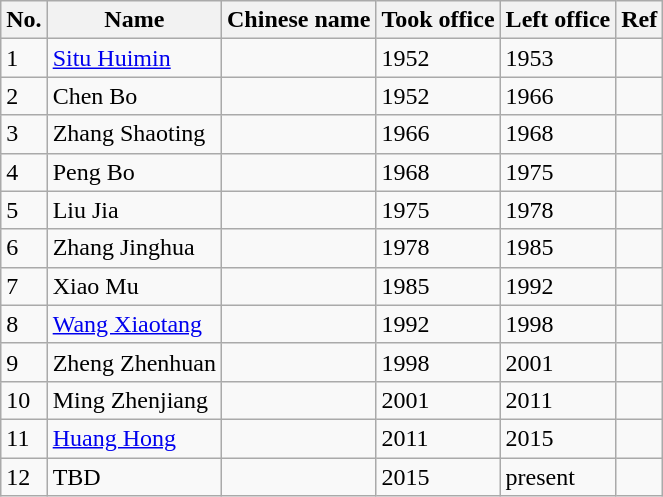<table class="wikitable">
<tr>
<th>No.</th>
<th>Name</th>
<th>Chinese name</th>
<th>Took office</th>
<th>Left office</th>
<th>Ref</th>
</tr>
<tr>
<td>1</td>
<td><a href='#'>Situ Huimin</a></td>
<td></td>
<td>1952</td>
<td>1953</td>
<td></td>
</tr>
<tr>
<td>2</td>
<td>Chen Bo</td>
<td></td>
<td>1952</td>
<td>1966</td>
<td></td>
</tr>
<tr>
<td>3</td>
<td>Zhang Shaoting</td>
<td></td>
<td>1966</td>
<td>1968</td>
<td></td>
</tr>
<tr>
<td>4</td>
<td>Peng Bo</td>
<td></td>
<td>1968</td>
<td>1975</td>
<td></td>
</tr>
<tr>
<td>5</td>
<td>Liu Jia</td>
<td></td>
<td>1975</td>
<td>1978</td>
<td></td>
</tr>
<tr>
<td>6</td>
<td>Zhang Jinghua</td>
<td></td>
<td>1978</td>
<td>1985</td>
<td></td>
</tr>
<tr>
<td>7</td>
<td>Xiao Mu</td>
<td></td>
<td>1985</td>
<td>1992</td>
<td></td>
</tr>
<tr>
<td>8</td>
<td><a href='#'>Wang Xiaotang</a></td>
<td></td>
<td>1992</td>
<td>1998</td>
<td></td>
</tr>
<tr>
<td>9</td>
<td>Zheng Zhenhuan</td>
<td></td>
<td>1998</td>
<td>2001</td>
<td></td>
</tr>
<tr>
<td>10</td>
<td>Ming Zhenjiang</td>
<td></td>
<td>2001</td>
<td>2011</td>
<td></td>
</tr>
<tr>
<td>11</td>
<td><a href='#'>Huang Hong</a></td>
<td></td>
<td>2011</td>
<td>2015</td>
<td></td>
</tr>
<tr>
<td>12</td>
<td>TBD</td>
<td></td>
<td>2015</td>
<td>present</td>
</tr>
</table>
